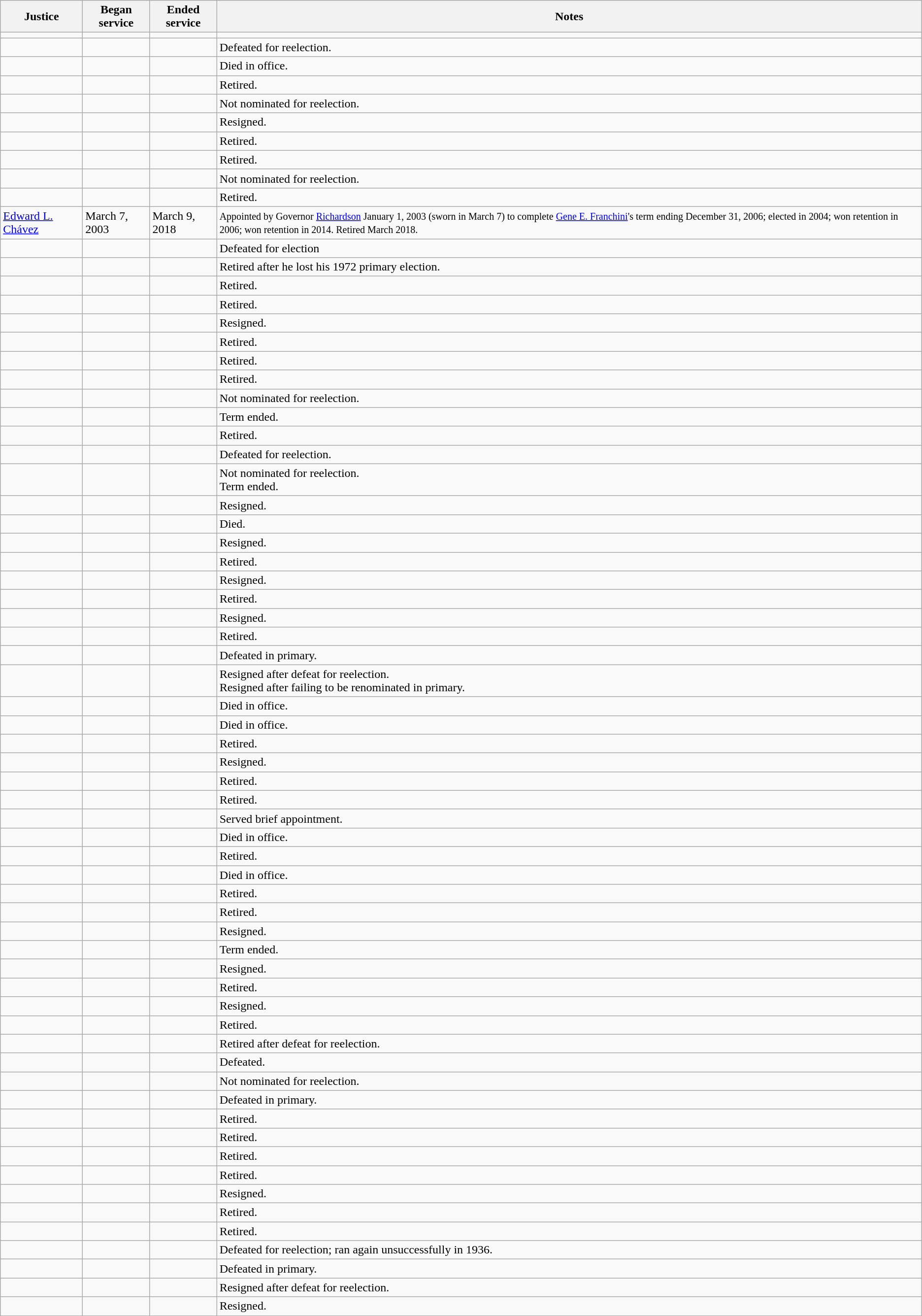<table class="sortable wikitable">
<tr>
<th><strong>Justice</strong></th>
<th><strong>Began<br>service</strong></th>
<th><strong>Ended<br>service</strong></th>
<th>Notes</th>
</tr>
<tr>
<td></td>
<td></td>
<td></td>
<td></td>
</tr>
<tr>
<td></td>
<td></td>
<td></td>
<td>Defeated for reelection.</td>
</tr>
<tr>
<td></td>
<td></td>
<td></td>
<td>Died in office.</td>
</tr>
<tr>
<td></td>
<td></td>
<td></td>
<td>Retired.</td>
</tr>
<tr>
<td></td>
<td></td>
<td></td>
<td>Not nominated for reelection.</td>
</tr>
<tr>
<td></td>
<td></td>
<td></td>
<td>Resigned.</td>
</tr>
<tr>
<td></td>
<td></td>
<td></td>
<td>Retired.</td>
</tr>
<tr>
<td></td>
<td></td>
<td></td>
<td>Retired.</td>
</tr>
<tr>
<td></td>
<td></td>
<td></td>
<td>Not nominated for reelection.</td>
</tr>
<tr>
<td></td>
<td></td>
<td></td>
<td>Retired.</td>
</tr>
<tr>
<td><a href='#'>Edward L. Chávez</a></td>
<td>March 7, 2003</td>
<td>March 9, 2018</td>
<td><small>Appointed by Governor <a href='#'>Richardson</a> January 1, 2003 (sworn in March 7) to complete <a href='#'>Gene E. Franchini</a>'s term ending December 31, 2006; elected in 2004; won retention in 2006; won retention in 2014. Retired March 2018.</small></td>
</tr>
<tr>
<td></td>
<td></td>
<td></td>
<td>Defeated for election</td>
</tr>
<tr>
<td></td>
<td></td>
<td></td>
<td>Retired after he lost his 1972 primary election.</td>
</tr>
<tr>
<td></td>
<td></td>
<td></td>
<td>Retired.</td>
</tr>
<tr>
<td></td>
<td></td>
<td></td>
<td>Retired.</td>
</tr>
<tr>
<td></td>
<td></td>
<td></td>
<td>Resigned.</td>
</tr>
<tr>
<td></td>
<td></td>
<td></td>
<td>Retired.</td>
</tr>
<tr>
<td></td>
<td></td>
<td></td>
<td>Retired.</td>
</tr>
<tr>
<td></td>
<td></td>
<td></td>
<td>Retired.</td>
</tr>
<tr>
<td></td>
<td></td>
<td></td>
<td>Not nominated for reelection.</td>
</tr>
<tr>
<td></td>
<td></td>
<td></td>
<td>Term ended.</td>
</tr>
<tr>
<td></td>
<td></td>
<td></td>
<td>Retired.</td>
</tr>
<tr>
<td></td>
<td></td>
<td></td>
<td>Defeated for reelection.</td>
</tr>
<tr>
<td></td>
<td><br></td>
<td><br></td>
<td>Not nominated for reelection.<br>Term ended.</td>
</tr>
<tr>
<td></td>
<td></td>
<td></td>
<td>Resigned.</td>
</tr>
<tr>
<td></td>
<td></td>
<td></td>
<td>Died.</td>
</tr>
<tr>
<td></td>
<td></td>
<td></td>
<td>Resigned.</td>
</tr>
<tr>
<td></td>
<td></td>
<td></td>
<td>Retired.</td>
</tr>
<tr>
<td></td>
<td></td>
<td></td>
<td>Resigned.</td>
</tr>
<tr>
<td></td>
<td></td>
<td></td>
<td>Retired.</td>
</tr>
<tr>
<td></td>
<td></td>
<td></td>
<td>Resigned.</td>
</tr>
<tr>
<td></td>
<td></td>
<td></td>
<td>Retired.</td>
</tr>
<tr>
<td></td>
<td></td>
<td></td>
<td>Defeated in primary.</td>
</tr>
<tr>
<td></td>
<td><br></td>
<td><br></td>
<td>Resigned after defeat for reelection.<br>Resigned after failing to be renominated in primary.</td>
</tr>
<tr>
<td></td>
<td></td>
<td></td>
<td>Died in office.</td>
</tr>
<tr>
<td></td>
<td></td>
<td></td>
<td>Died in office.</td>
</tr>
<tr>
<td></td>
<td></td>
<td></td>
<td>Retired.</td>
</tr>
<tr>
<td></td>
<td></td>
<td></td>
<td>Resigned.</td>
</tr>
<tr>
<td></td>
<td></td>
<td></td>
<td>Retired.</td>
</tr>
<tr>
<td></td>
<td></td>
<td></td>
<td>Retired.</td>
</tr>
<tr>
<td></td>
<td></td>
<td></td>
<td>Served brief appointment.</td>
</tr>
<tr>
<td></td>
<td></td>
<td></td>
<td>Died in office.</td>
</tr>
<tr>
<td></td>
<td></td>
<td></td>
<td>Retired.</td>
</tr>
<tr>
<td></td>
<td></td>
<td></td>
<td>Died in office.</td>
</tr>
<tr>
<td></td>
<td></td>
<td></td>
<td>Retired.</td>
</tr>
<tr>
<td></td>
<td></td>
<td></td>
<td>Retired.</td>
</tr>
<tr>
<td></td>
<td></td>
<td></td>
<td>Resigned.</td>
</tr>
<tr>
<td></td>
<td></td>
<td></td>
<td>Term ended.</td>
</tr>
<tr>
<td></td>
<td></td>
<td></td>
<td>Resigned.</td>
</tr>
<tr>
<td></td>
<td></td>
<td></td>
<td>Retired.</td>
</tr>
<tr>
<td></td>
<td></td>
<td></td>
<td>Resigned.</td>
</tr>
<tr>
<td></td>
<td></td>
<td></td>
<td>Retired.</td>
</tr>
<tr>
<td></td>
<td></td>
<td></td>
<td>Retired after defeat for reelection.</td>
</tr>
<tr>
<td></td>
<td></td>
<td></td>
<td>Defeated.</td>
</tr>
<tr>
<td></td>
<td></td>
<td></td>
<td>Not nominated for reelection.</td>
</tr>
<tr>
<td></td>
<td></td>
<td></td>
<td>Defeated in primary.</td>
</tr>
<tr>
<td></td>
<td></td>
<td></td>
<td>Retired.</td>
</tr>
<tr>
<td></td>
<td></td>
<td></td>
<td>Retired.</td>
</tr>
<tr>
<td></td>
<td></td>
<td></td>
<td>Retired.</td>
</tr>
<tr>
<td></td>
<td></td>
<td></td>
<td>Retired.</td>
</tr>
<tr>
<td></td>
<td></td>
<td></td>
<td>Resigned.</td>
</tr>
<tr>
<td></td>
<td></td>
<td></td>
<td>Retired.</td>
</tr>
<tr>
<td></td>
<td></td>
<td></td>
<td>Retired.</td>
</tr>
<tr>
<td></td>
<td></td>
<td></td>
<td>Defeated for reelection; ran again unsuccessfully in 1936.</td>
</tr>
<tr>
<td></td>
<td></td>
<td></td>
<td>Defeated in primary.</td>
</tr>
<tr>
<td></td>
<td></td>
<td></td>
<td>Resigned after defeat for reelection.</td>
</tr>
<tr>
<td></td>
<td></td>
<td></td>
<td>Resigned.</td>
</tr>
</table>
